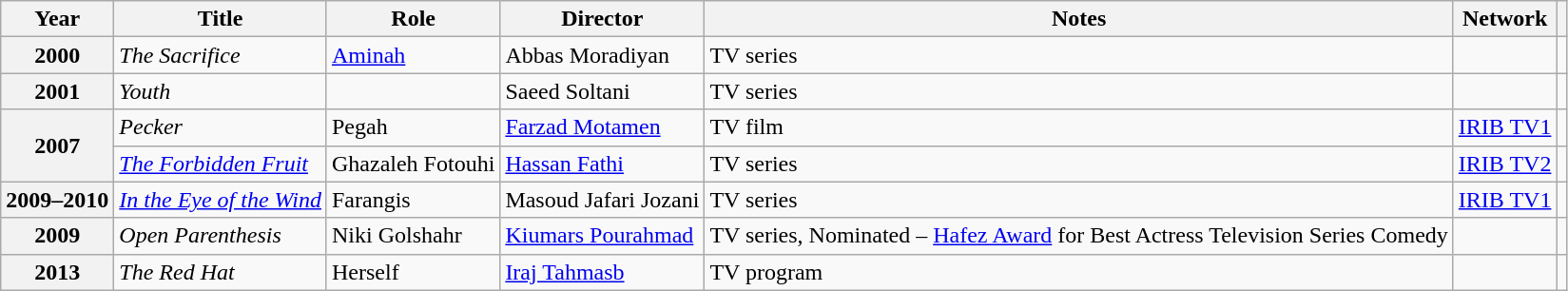<table class="wikitable plainrowheaders sortable"  style=font-size:100%>
<tr>
<th scope="col">Year</th>
<th scope="col">Title</th>
<th scope="col">Role</th>
<th scope="col">Director</th>
<th scope="col">Notes</th>
<th scope="col" class="unsortable">Network</th>
<th scope="col" class="unsortable"></th>
</tr>
<tr>
<th scope=row>2000</th>
<td><em>The Sacrifice</em></td>
<td><a href='#'>Aminah</a></td>
<td>Abbas Moradiyan</td>
<td>TV series</td>
<td></td>
<td></td>
</tr>
<tr>
<th scope=row>2001</th>
<td><em>Youth</em></td>
<td></td>
<td>Saeed Soltani</td>
<td>TV series</td>
<td></td>
<td></td>
</tr>
<tr>
<th scope=row rowspan="2">2007</th>
<td><em>Pecker</em></td>
<td>Pegah</td>
<td><a href='#'>Farzad Motamen</a></td>
<td>TV film</td>
<td><a href='#'>IRIB TV1</a></td>
<td></td>
</tr>
<tr>
<td><em><a href='#'>The Forbidden Fruit</a></em></td>
<td>Ghazaleh Fotouhi</td>
<td><a href='#'>Hassan Fathi</a></td>
<td>TV series</td>
<td><a href='#'>IRIB TV2</a></td>
<td></td>
</tr>
<tr>
<th scope=row>2009–2010</th>
<td><a href='#'><em>In the Eye of the Wind</em></a></td>
<td>Farangis</td>
<td>Masoud Jafari Jozani</td>
<td>TV series</td>
<td><a href='#'>IRIB TV1</a></td>
<td></td>
</tr>
<tr>
<th scope=row>2009</th>
<td><em>Open Parenthesis</em></td>
<td>Niki Golshahr</td>
<td><a href='#'>Kiumars Pourahmad</a></td>
<td>TV series, Nominated – <a href='#'>Hafez Award</a> for Best Actress Television Series Comedy</td>
<td></td>
<td></td>
</tr>
<tr>
<th scope=row>2013</th>
<td><em>The Red Hat</em></td>
<td>Herself</td>
<td><a href='#'>Iraj Tahmasb</a></td>
<td>TV program</td>
<td></td>
<td></td>
</tr>
</table>
